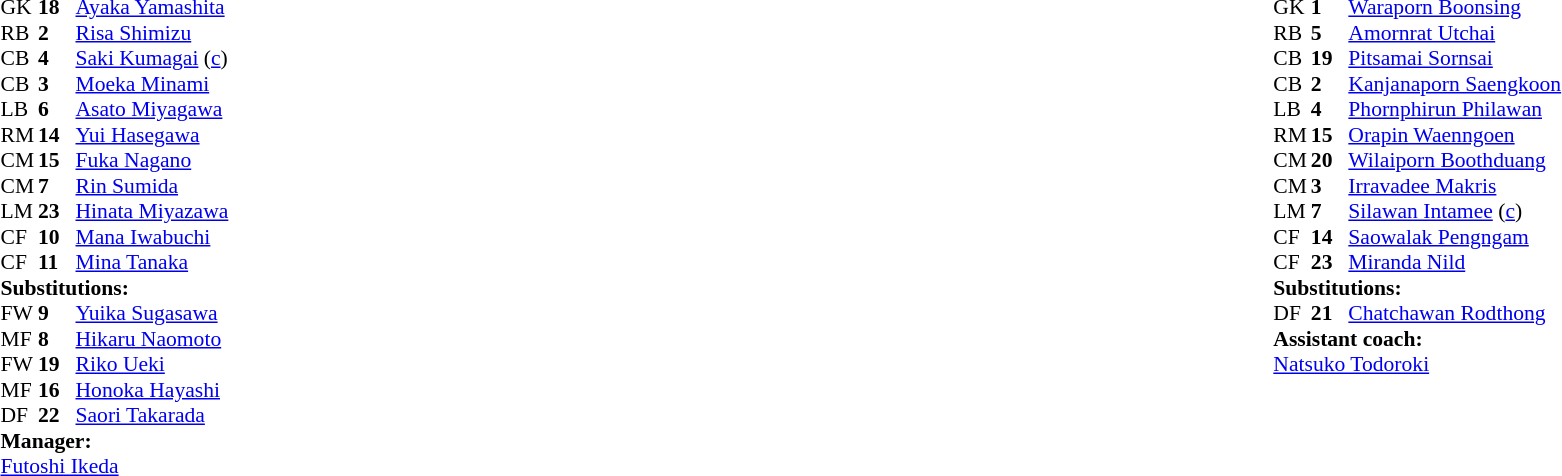<table width="100%">
<tr>
<td valign="top" width="50%"><br><table style="font-size:90%" cellspacing="0" cellpadding="0">
<tr>
<th width=25></th>
<th width=25></th>
</tr>
<tr>
<td>GK</td>
<td><strong>18</strong></td>
<td><a href='#'>Ayaka Yamashita</a></td>
</tr>
<tr>
<td>RB</td>
<td><strong>2</strong></td>
<td><a href='#'>Risa Shimizu</a></td>
</tr>
<tr>
<td>CB</td>
<td><strong>4</strong></td>
<td><a href='#'>Saki Kumagai</a> (<a href='#'>c</a>)</td>
</tr>
<tr>
<td>CB</td>
<td><strong>3</strong></td>
<td><a href='#'>Moeka Minami</a></td>
</tr>
<tr>
<td>LB</td>
<td><strong>6</strong></td>
<td><a href='#'>Asato Miyagawa</a></td>
</tr>
<tr>
<td>RM</td>
<td><strong>14</strong></td>
<td><a href='#'>Yui Hasegawa</a></td>
<td></td>
<td></td>
</tr>
<tr>
<td>CM</td>
<td><strong>15</strong></td>
<td><a href='#'>Fuka Nagano</a></td>
<td></td>
<td></td>
</tr>
<tr>
<td>CM</td>
<td><strong>7</strong></td>
<td><a href='#'>Rin Sumida</a></td>
</tr>
<tr>
<td>LM</td>
<td><strong>23</strong></td>
<td><a href='#'>Hinata Miyazawa</a></td>
<td></td>
<td></td>
</tr>
<tr>
<td>CF</td>
<td><strong>10</strong></td>
<td><a href='#'>Mana Iwabuchi</a></td>
<td></td>
<td></td>
</tr>
<tr>
<td>CF</td>
<td><strong>11</strong></td>
<td><a href='#'>Mina Tanaka</a></td>
<td></td>
<td></td>
</tr>
<tr>
<td colspan=3><strong>Substitutions:</strong></td>
</tr>
<tr>
<td>FW</td>
<td><strong>9</strong></td>
<td><a href='#'>Yuika Sugasawa</a></td>
<td></td>
<td></td>
</tr>
<tr>
<td>MF</td>
<td><strong>8</strong></td>
<td><a href='#'>Hikaru Naomoto</a></td>
<td></td>
<td></td>
</tr>
<tr>
<td>FW</td>
<td><strong>19</strong></td>
<td><a href='#'>Riko Ueki</a></td>
<td></td>
<td></td>
</tr>
<tr>
<td>MF</td>
<td><strong>16</strong></td>
<td><a href='#'>Honoka Hayashi</a></td>
<td></td>
<td></td>
</tr>
<tr>
<td>DF</td>
<td><strong>22</strong></td>
<td><a href='#'>Saori Takarada</a></td>
<td></td>
<td></td>
</tr>
<tr>
<td colspan=3><strong>Manager:</strong></td>
</tr>
<tr>
<td colspan=3><a href='#'>Futoshi Ikeda</a></td>
</tr>
</table>
</td>
<td valign="top" width="50%"><br><table style="font-size:90%; margin:auto" cellspacing="0" cellpadding="0">
<tr>
<th width=25></th>
<th width=25></th>
</tr>
<tr>
<td>GK</td>
<td><strong>1</strong></td>
<td><a href='#'>Waraporn Boonsing</a></td>
</tr>
<tr>
<td>RB</td>
<td><strong>5</strong></td>
<td><a href='#'>Amornrat Utchai</a></td>
</tr>
<tr>
<td>CB</td>
<td><strong>19</strong></td>
<td><a href='#'>Pitsamai Sornsai</a></td>
</tr>
<tr>
<td>CB</td>
<td><strong>2</strong></td>
<td><a href='#'>Kanjanaporn Saengkoon</a></td>
</tr>
<tr>
<td>LB</td>
<td><strong>4</strong></td>
<td><a href='#'>Phornphirun Philawan</a></td>
</tr>
<tr>
<td>RM</td>
<td><strong>15</strong></td>
<td><a href='#'>Orapin Waenngoen</a></td>
</tr>
<tr>
<td>CM</td>
<td><strong>20</strong></td>
<td><a href='#'>Wilaiporn Boothduang</a></td>
</tr>
<tr>
<td>CM</td>
<td><strong>3</strong></td>
<td><a href='#'>Irravadee Makris</a></td>
</tr>
<tr>
<td>LM</td>
<td><strong>7</strong></td>
<td><a href='#'>Silawan Intamee</a> (<a href='#'>c</a>)</td>
</tr>
<tr>
<td>CF</td>
<td><strong>14</strong></td>
<td><a href='#'>Saowalak Pengngam</a></td>
<td></td>
</tr>
<tr>
<td>CF</td>
<td><strong>23</strong></td>
<td><a href='#'>Miranda Nild</a></td>
<td></td>
<td></td>
</tr>
<tr>
<td colspan=3><strong>Substitutions:</strong></td>
</tr>
<tr>
<td>DF</td>
<td><strong>21</strong></td>
<td><a href='#'>Chatchawan Rodthong</a></td>
<td></td>
<td></td>
</tr>
<tr>
<td colspan=3><strong>Assistant coach:</strong></td>
</tr>
<tr>
<td colspan=3> <a href='#'>Natsuko Todoroki</a></td>
</tr>
</table>
</td>
</tr>
</table>
